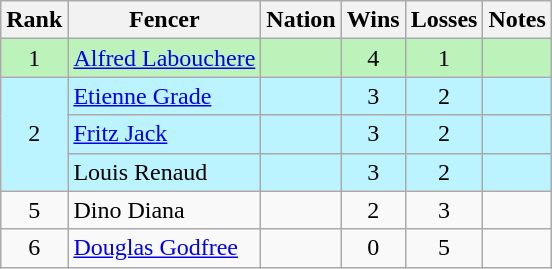<table class="wikitable sortable" style="text-align:center">
<tr>
<th>Rank</th>
<th>Fencer</th>
<th>Nation</th>
<th>Wins</th>
<th>Losses</th>
<th>Notes</th>
</tr>
<tr bgcolor=bbf3bb>
<td>1</td>
<td align=left><a href='#'>Alfred Labouchere</a></td>
<td align=left></td>
<td>4</td>
<td>1</td>
<td></td>
</tr>
<tr bgcolor=bbf3ff>
<td rowspan=3>2</td>
<td align=left><a href='#'>Etienne Grade</a></td>
<td align=left></td>
<td>3</td>
<td>2</td>
<td></td>
</tr>
<tr bgcolor=bbf3ff>
<td align=left><a href='#'>Fritz Jack</a></td>
<td align=left></td>
<td>3</td>
<td>2</td>
<td></td>
</tr>
<tr bgcolor=bbf3ff>
<td align=left>Louis Renaud</td>
<td align=left></td>
<td>3</td>
<td>2</td>
<td></td>
</tr>
<tr>
<td>5</td>
<td align=left>Dino Diana</td>
<td align=left></td>
<td>2</td>
<td>3</td>
<td></td>
</tr>
<tr>
<td>6</td>
<td align=left><a href='#'>Douglas Godfree</a></td>
<td align=left></td>
<td>0</td>
<td>5</td>
<td></td>
</tr>
</table>
